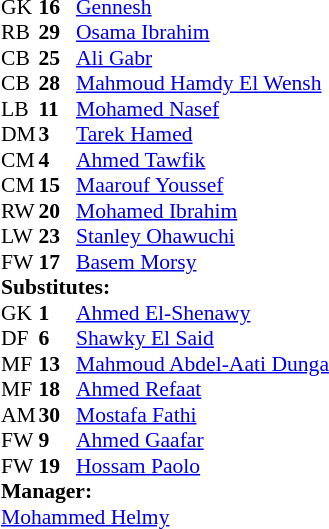<table cellspacing="0" cellpadding="0" style="font-size:90%; margin:auto">
<tr>
<th width=25></th>
<th width=25></th>
</tr>
<tr>
<td>GK</td>
<td><strong>16</strong></td>
<td> <a href='#'>Gennesh</a></td>
</tr>
<tr>
<td>RB</td>
<td><strong>29</strong></td>
<td> <a href='#'>Osama Ibrahim</a></td>
</tr>
<tr>
<td>CB</td>
<td><strong>25</strong></td>
<td> <a href='#'>Ali Gabr</a></td>
</tr>
<tr>
<td>CB</td>
<td><strong>28</strong></td>
<td> <a href='#'>Mahmoud Hamdy El Wensh</a></td>
</tr>
<tr>
<td>LB</td>
<td><strong>11</strong></td>
<td> <a href='#'>Mohamed Nasef</a></td>
</tr>
<tr>
<td>DM</td>
<td><strong>3</strong></td>
<td> <a href='#'>Tarek Hamed</a></td>
</tr>
<tr>
<td>CM</td>
<td><strong>4</strong></td>
<td> <a href='#'>Ahmed Tawfik</a></td>
</tr>
<tr>
<td>CM</td>
<td><strong>15</strong></td>
<td> <a href='#'>Maarouf Youssef</a></td>
<td></td>
<td></td>
</tr>
<tr>
<td>RW</td>
<td><strong>20</strong></td>
<td> <a href='#'>Mohamed Ibrahim</a></td>
<td></td>
<td></td>
</tr>
<tr>
<td>LW</td>
<td><strong>23</strong></td>
<td> <a href='#'>Stanley Ohawuchi</a></td>
<td></td>
<td></td>
</tr>
<tr>
<td>FW</td>
<td><strong>17</strong></td>
<td> <a href='#'>Basem Morsy</a></td>
<td></td>
</tr>
<tr>
<td colspan="4"><strong>Substitutes:</strong></td>
</tr>
<tr>
<td>GK</td>
<td><strong>1</strong></td>
<td> <a href='#'>Ahmed El-Shenawy</a></td>
</tr>
<tr>
<td>DF</td>
<td><strong>6</strong></td>
<td> <a href='#'>Shawky El Said</a></td>
</tr>
<tr>
<td>MF</td>
<td><strong>13</strong></td>
<td> <a href='#'>Mahmoud Abdel-Aati Dunga</a></td>
<td></td>
<td></td>
</tr>
<tr>
<td>MF</td>
<td><strong>18</strong></td>
<td> <a href='#'>Ahmed Refaat</a></td>
<td></td>
<td></td>
</tr>
<tr>
<td>AM</td>
<td><strong>30</strong></td>
<td> <a href='#'>Mostafa Fathi</a></td>
<td></td>
<td></td>
</tr>
<tr>
<td>FW</td>
<td><strong>9</strong></td>
<td> <a href='#'>Ahmed Gaafar</a></td>
</tr>
<tr>
<td>FW</td>
<td><strong>19</strong></td>
<td> <a href='#'>Hossam Paolo</a></td>
</tr>
<tr>
<td colspan="4"><strong>Manager:</strong></td>
</tr>
<tr>
<td colspan="4"> <a href='#'>Mohammed Helmy</a></td>
</tr>
</table>
